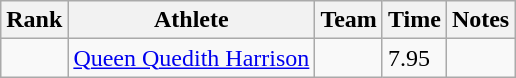<table class="wikitable sortable">
<tr>
<th>Rank</th>
<th>Athlete</th>
<th>Team</th>
<th>Time</th>
<th>Notes</th>
</tr>
<tr>
<td align=center></td>
<td><a href='#'>Queen Quedith Harrison</a></td>
<td></td>
<td>7.95</td>
<td></td>
</tr>
</table>
